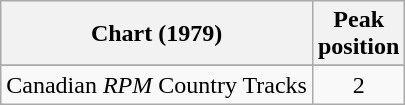<table class="wikitable sortable">
<tr>
<th align="left">Chart (1979)</th>
<th align="center">Peak<br>position</th>
</tr>
<tr>
</tr>
<tr>
<td align="left">Canadian <em>RPM</em> Country Tracks</td>
<td align="center">2</td>
</tr>
</table>
